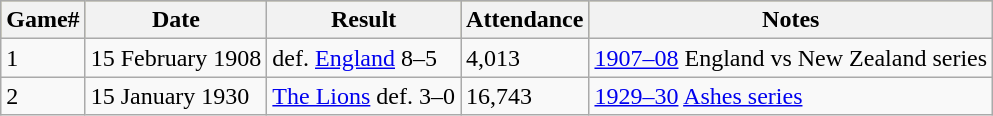<table class="wikitable">
<tr style="background:#bdb76b;">
<th>Game#</th>
<th>Date</th>
<th>Result</th>
<th>Attendance</th>
<th>Notes</th>
</tr>
<tr>
<td>1</td>
<td>15 February 1908</td>
<td> def.  <a href='#'>England</a> 8–5</td>
<td>4,013</td>
<td><a href='#'>1907–08</a> England vs New Zealand series</td>
</tr>
<tr>
<td>2</td>
<td>15 January 1930</td>
<td> <a href='#'>The Lions</a> def.  3–0</td>
<td>16,743</td>
<td><a href='#'>1929–30</a> <a href='#'>Ashes series</a></td>
</tr>
</table>
